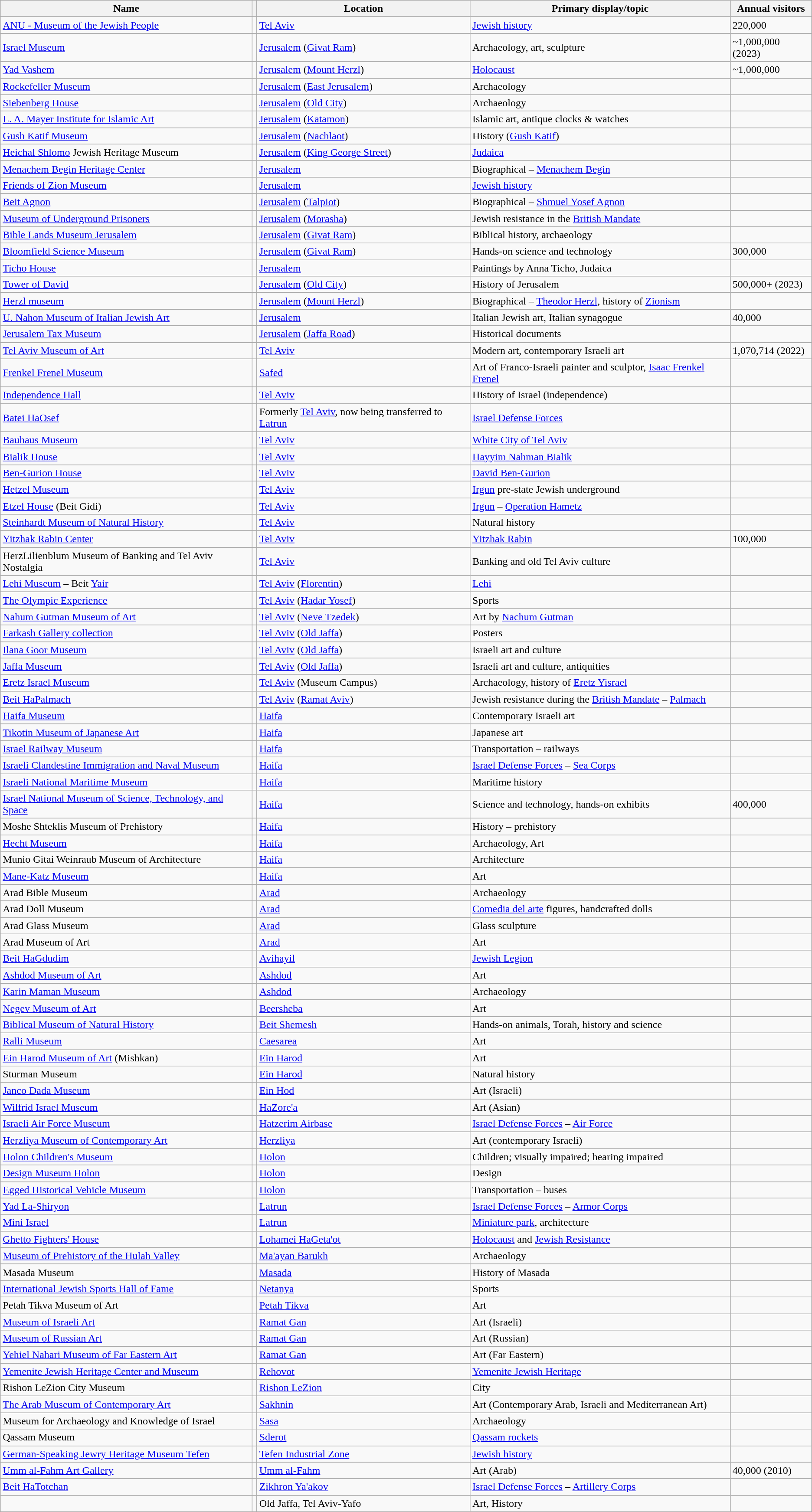<table class="wikitable sortable">
<tr>
<th>Name</th>
<th></th>
<th>Location</th>
<th>Primary display/topic</th>
<th data-sort-type="number">Annual visitors</th>
</tr>
<tr>
<td><a href='#'>ANU - Museum of the Jewish People</a></td>
<td></td>
<td><a href='#'>Tel Aviv</a></td>
<td><a href='#'>Jewish history</a></td>
<td>220,000</td>
</tr>
<tr>
<td><a href='#'>Israel Museum</a></td>
<td></td>
<td><a href='#'>Jerusalem</a> (<a href='#'>Givat Ram</a>)</td>
<td>Archaeology, art, sculpture</td>
<td>~1,000,000 (2023)</td>
</tr>
<tr>
<td><a href='#'>Yad Vashem</a></td>
<td></td>
<td><a href='#'>Jerusalem</a> (<a href='#'>Mount Herzl</a>)</td>
<td><a href='#'>Holocaust</a></td>
<td data-sort-value="1000000">~1,000,000</td>
</tr>
<tr>
<td><a href='#'>Rockefeller Museum</a></td>
<td></td>
<td><a href='#'>Jerusalem</a> (<a href='#'>East Jerusalem</a>)</td>
<td>Archaeology</td>
<td></td>
</tr>
<tr>
<td><a href='#'>Siebenberg House</a></td>
<td></td>
<td><a href='#'>Jerusalem</a> (<a href='#'>Old City</a>)</td>
<td>Archaeology</td>
<td></td>
</tr>
<tr>
<td><a href='#'>L. A. Mayer Institute for Islamic Art</a></td>
<td></td>
<td><a href='#'>Jerusalem</a> (<a href='#'>Katamon</a>)</td>
<td>Islamic art, antique clocks & watches</td>
<td></td>
</tr>
<tr>
<td><a href='#'>Gush Katif Museum</a></td>
<td></td>
<td><a href='#'>Jerusalem</a> (<a href='#'>Nachlaot</a>)</td>
<td>History (<a href='#'>Gush Katif</a>)</td>
<td></td>
</tr>
<tr>
<td><a href='#'>Heichal Shlomo</a> Jewish Heritage Museum</td>
<td></td>
<td><a href='#'>Jerusalem</a> (<a href='#'>King George Street</a>)</td>
<td><a href='#'>Judaica</a></td>
<td></td>
</tr>
<tr>
<td><a href='#'>Menachem Begin Heritage Center</a></td>
<td></td>
<td><a href='#'>Jerusalem</a></td>
<td>Biographical – <a href='#'>Menachem Begin</a></td>
<td></td>
</tr>
<tr>
<td><a href='#'>Friends of Zion Museum</a></td>
<td></td>
<td><a href='#'>Jerusalem</a></td>
<td><a href='#'>Jewish history</a></td>
<td></td>
</tr>
<tr>
<td><a href='#'>Beit Agnon</a></td>
<td></td>
<td><a href='#'>Jerusalem</a> (<a href='#'>Talpiot</a>)</td>
<td>Biographical – <a href='#'>Shmuel Yosef Agnon</a></td>
<td></td>
</tr>
<tr>
<td><a href='#'>Museum of Underground Prisoners</a></td>
<td></td>
<td><a href='#'>Jerusalem</a> (<a href='#'>Morasha</a>)</td>
<td>Jewish resistance in the <a href='#'>British Mandate</a></td>
<td></td>
</tr>
<tr>
<td><a href='#'>Bible Lands Museum Jerusalem</a></td>
<td></td>
<td><a href='#'>Jerusalem</a> (<a href='#'>Givat Ram</a>)</td>
<td>Biblical history, archaeology</td>
<td></td>
</tr>
<tr>
<td><a href='#'>Bloomfield Science Museum</a></td>
<td></td>
<td><a href='#'>Jerusalem</a> (<a href='#'>Givat Ram</a>)</td>
<td>Hands-on science and technology</td>
<td>300,000</td>
</tr>
<tr>
<td><a href='#'>Ticho House</a></td>
<td></td>
<td><a href='#'>Jerusalem</a></td>
<td>Paintings by Anna Ticho, Judaica</td>
<td></td>
</tr>
<tr>
<td><a href='#'>Tower of David</a></td>
<td></td>
<td><a href='#'>Jerusalem</a> (<a href='#'>Old City</a>)</td>
<td>History of Jerusalem</td>
<td>500,000+ (2023)</td>
</tr>
<tr>
<td><a href='#'>Herzl museum</a></td>
<td></td>
<td><a href='#'>Jerusalem</a> (<a href='#'>Mount Herzl</a>)</td>
<td>Biographical – <a href='#'>Theodor Herzl</a>, history of <a href='#'>Zionism</a></td>
<td></td>
</tr>
<tr>
<td><a href='#'>U. Nahon Museum of Italian Jewish Art</a></td>
<td></td>
<td><a href='#'>Jerusalem</a></td>
<td>Italian Jewish art, Italian synagogue</td>
<td>40,000</td>
</tr>
<tr>
<td><a href='#'>Jerusalem Tax Museum</a></td>
<td></td>
<td><a href='#'>Jerusalem</a> (<a href='#'>Jaffa Road</a>)</td>
<td>Historical documents</td>
<td></td>
</tr>
<tr>
<td><a href='#'>Tel Aviv Museum of Art</a></td>
<td></td>
<td><a href='#'>Tel Aviv</a></td>
<td>Modern art, contemporary Israeli art</td>
<td>1,070,714 (2022)</td>
</tr>
<tr>
<td><a href='#'>Frenkel Frenel Museum</a></td>
<td></td>
<td><a href='#'>Safed</a></td>
<td>Art of Franco-Israeli painter and sculptor, <a href='#'>Isaac Frenkel Frenel</a></td>
<td></td>
</tr>
<tr>
<td><a href='#'>Independence Hall</a></td>
<td></td>
<td><a href='#'>Tel Aviv</a></td>
<td>History of Israel (independence)</td>
<td></td>
</tr>
<tr>
<td><a href='#'>Batei HaOsef</a></td>
<td></td>
<td>Formerly <a href='#'>Tel Aviv</a>, now being transferred to <a href='#'>Latrun</a></td>
<td><a href='#'>Israel Defense Forces</a></td>
<td></td>
</tr>
<tr>
<td><a href='#'>Bauhaus Museum</a></td>
<td></td>
<td><a href='#'>Tel Aviv</a></td>
<td><a href='#'>White City of Tel Aviv</a></td>
<td></td>
</tr>
<tr>
<td><a href='#'>Bialik House</a></td>
<td></td>
<td><a href='#'>Tel Aviv</a></td>
<td><a href='#'>Hayyim Nahman Bialik</a></td>
<td></td>
</tr>
<tr>
<td><a href='#'>Ben-Gurion House</a></td>
<td></td>
<td><a href='#'>Tel Aviv</a></td>
<td><a href='#'>David Ben-Gurion</a></td>
<td></td>
</tr>
<tr>
<td><a href='#'>Hetzel Museum</a></td>
<td></td>
<td><a href='#'>Tel Aviv</a></td>
<td><a href='#'>Irgun</a> pre-state Jewish underground</td>
<td></td>
</tr>
<tr>
<td><a href='#'>Etzel House</a> (Beit Gidi)</td>
<td></td>
<td><a href='#'>Tel Aviv</a></td>
<td><a href='#'>Irgun</a> – <a href='#'>Operation Hametz</a></td>
<td></td>
</tr>
<tr>
<td><a href='#'>Steinhardt Museum of Natural History</a></td>
<td></td>
<td><a href='#'>Tel Aviv</a></td>
<td>Natural history</td>
<td></td>
</tr>
<tr>
<td><a href='#'>Yitzhak Rabin Center</a></td>
<td></td>
<td><a href='#'>Tel Aviv</a></td>
<td><a href='#'>Yitzhak Rabin</a></td>
<td>100,000</td>
</tr>
<tr>
<td>HerzLilienblum Museum of Banking and Tel Aviv Nostalgia</td>
<td></td>
<td><a href='#'>Tel Aviv</a></td>
<td>Banking and old Tel Aviv culture</td>
<td></td>
</tr>
<tr>
<td><a href='#'>Lehi Museum</a> – Beit <a href='#'>Yair</a></td>
<td></td>
<td><a href='#'>Tel Aviv</a> (<a href='#'>Florentin</a>)</td>
<td><a href='#'>Lehi</a></td>
<td></td>
</tr>
<tr>
<td><a href='#'>The Olympic Experience</a></td>
<td></td>
<td><a href='#'>Tel Aviv</a> (<a href='#'>Hadar Yosef</a>)</td>
<td>Sports</td>
<td></td>
</tr>
<tr>
<td><a href='#'>Nahum Gutman Museum of Art</a></td>
<td></td>
<td><a href='#'>Tel Aviv</a> (<a href='#'>Neve Tzedek</a>)</td>
<td>Art by <a href='#'>Nachum Gutman</a></td>
<td></td>
</tr>
<tr>
<td><a href='#'>Farkash Gallery collection</a></td>
<td></td>
<td><a href='#'>Tel Aviv</a> (<a href='#'>Old Jaffa</a>)</td>
<td>Posters</td>
<td></td>
</tr>
<tr>
<td><a href='#'>Ilana Goor Museum</a></td>
<td></td>
<td><a href='#'>Tel Aviv</a> (<a href='#'>Old Jaffa</a>)</td>
<td>Israeli art and culture</td>
<td></td>
</tr>
<tr>
<td><a href='#'>Jaffa Museum</a></td>
<td></td>
<td><a href='#'>Tel Aviv</a> (<a href='#'>Old Jaffa</a>)</td>
<td>Israeli art and culture, antiquities</td>
<td></td>
</tr>
<tr>
<td><a href='#'>Eretz Israel Museum</a></td>
<td></td>
<td><a href='#'>Tel Aviv</a> (Museum Campus)</td>
<td>Archaeology, history of <a href='#'>Eretz Yisrael</a></td>
<td></td>
</tr>
<tr>
<td><a href='#'>Beit HaPalmach</a></td>
<td></td>
<td><a href='#'>Tel Aviv</a> (<a href='#'>Ramat Aviv</a>)</td>
<td>Jewish resistance during the <a href='#'>British Mandate</a> – <a href='#'>Palmach</a></td>
<td></td>
</tr>
<tr>
<td><a href='#'>Haifa Museum</a></td>
<td></td>
<td><a href='#'>Haifa</a></td>
<td>Contemporary Israeli art</td>
<td></td>
</tr>
<tr>
<td><a href='#'>Tikotin Museum of Japanese Art</a></td>
<td></td>
<td><a href='#'>Haifa</a></td>
<td>Japanese art</td>
<td></td>
</tr>
<tr>
<td><a href='#'>Israel Railway Museum</a></td>
<td></td>
<td><a href='#'>Haifa</a></td>
<td>Transportation – railways</td>
<td></td>
</tr>
<tr>
<td><a href='#'>Israeli Clandestine Immigration and Naval Museum</a></td>
<td></td>
<td><a href='#'>Haifa</a></td>
<td><a href='#'>Israel Defense Forces</a> – <a href='#'>Sea Corps</a></td>
<td></td>
</tr>
<tr>
<td><a href='#'>Israeli National Maritime Museum</a></td>
<td></td>
<td><a href='#'>Haifa</a></td>
<td>Maritime history</td>
<td></td>
</tr>
<tr>
<td><a href='#'>Israel National Museum of Science, Technology, and Space</a></td>
<td></td>
<td><a href='#'>Haifa</a></td>
<td>Science and technology, hands-on exhibits</td>
<td>400,000</td>
</tr>
<tr>
<td>Moshe Shteklis Museum of Prehistory</td>
<td></td>
<td><a href='#'>Haifa</a></td>
<td>History – prehistory</td>
<td></td>
</tr>
<tr>
<td><a href='#'>Hecht Museum</a></td>
<td></td>
<td><a href='#'>Haifa</a></td>
<td>Archaeology, Art</td>
<td></td>
</tr>
<tr>
<td>Munio Gitai Weinraub Museum of Architecture</td>
<td></td>
<td><a href='#'>Haifa</a></td>
<td>Architecture</td>
<td></td>
</tr>
<tr>
<td><a href='#'>Mane-Katz Museum</a></td>
<td></td>
<td><a href='#'>Haifa</a></td>
<td>Art</td>
<td></td>
</tr>
<tr>
<td>Arad Bible Museum</td>
<td></td>
<td><a href='#'>Arad</a></td>
<td>Archaeology</td>
<td></td>
</tr>
<tr>
<td>Arad Doll Museum</td>
<td></td>
<td><a href='#'>Arad</a></td>
<td><a href='#'>Comedia del arte</a> figures, handcrafted dolls</td>
<td></td>
</tr>
<tr>
<td>Arad Glass Museum</td>
<td></td>
<td><a href='#'>Arad</a></td>
<td>Glass sculpture</td>
<td></td>
</tr>
<tr>
<td>Arad Museum of Art</td>
<td></td>
<td><a href='#'>Arad</a></td>
<td>Art</td>
<td></td>
</tr>
<tr>
<td><a href='#'>Beit HaGdudim</a></td>
<td></td>
<td><a href='#'>Avihayil</a></td>
<td><a href='#'>Jewish Legion</a></td>
<td></td>
</tr>
<tr>
<td><a href='#'>Ashdod Museum of Art</a></td>
<td></td>
<td><a href='#'>Ashdod</a></td>
<td>Art</td>
<td></td>
</tr>
<tr>
<td><a href='#'>Karin Maman Museum</a></td>
<td></td>
<td><a href='#'>Ashdod</a></td>
<td>Archaeology</td>
<td></td>
</tr>
<tr>
<td><a href='#'>Negev Museum of Art</a></td>
<td></td>
<td><a href='#'>Beersheba</a></td>
<td>Art</td>
<td></td>
</tr>
<tr>
<td><a href='#'>Biblical Museum of Natural History</a></td>
<td></td>
<td><a href='#'>Beit Shemesh</a></td>
<td>Hands-on animals, Torah, history and science</td>
<td></td>
</tr>
<tr>
<td><a href='#'>Ralli Museum</a></td>
<td></td>
<td><a href='#'>Caesarea</a></td>
<td>Art</td>
<td></td>
</tr>
<tr>
<td><a href='#'>Ein Harod Museum of Art</a> (Mishkan)</td>
<td></td>
<td><a href='#'>Ein Harod</a></td>
<td>Art</td>
<td></td>
</tr>
<tr>
<td>Sturman Museum</td>
<td></td>
<td><a href='#'>Ein Harod</a></td>
<td>Natural history</td>
<td></td>
</tr>
<tr>
<td><a href='#'>Janco Dada Museum</a></td>
<td></td>
<td><a href='#'>Ein Hod</a></td>
<td>Art (Israeli)</td>
<td></td>
</tr>
<tr>
<td><a href='#'>Wilfrid Israel Museum</a></td>
<td></td>
<td><a href='#'>HaZore'a</a></td>
<td>Art (Asian)</td>
<td></td>
</tr>
<tr>
<td><a href='#'>Israeli Air Force Museum</a></td>
<td></td>
<td><a href='#'>Hatzerim Airbase</a></td>
<td><a href='#'>Israel Defense Forces</a> – <a href='#'>Air Force</a></td>
<td></td>
</tr>
<tr>
<td><a href='#'>Herzliya Museum of Contemporary Art</a></td>
<td></td>
<td><a href='#'>Herzliya</a></td>
<td>Art (contemporary Israeli)</td>
<td></td>
</tr>
<tr>
<td><a href='#'>Holon Children's Museum</a></td>
<td></td>
<td><a href='#'>Holon</a></td>
<td>Children; visually impaired; hearing impaired</td>
<td></td>
</tr>
<tr>
<td><a href='#'>Design Museum Holon</a></td>
<td></td>
<td><a href='#'>Holon</a></td>
<td>Design</td>
<td></td>
</tr>
<tr>
<td><a href='#'>Egged Historical Vehicle Museum</a></td>
<td></td>
<td><a href='#'>Holon</a></td>
<td>Transportation – buses</td>
<td></td>
</tr>
<tr>
<td><a href='#'>Yad La-Shiryon</a></td>
<td></td>
<td><a href='#'>Latrun</a></td>
<td><a href='#'>Israel Defense Forces</a> – <a href='#'>Armor Corps</a></td>
<td></td>
</tr>
<tr>
<td><a href='#'>Mini Israel</a></td>
<td></td>
<td><a href='#'>Latrun</a></td>
<td><a href='#'>Miniature park</a>, architecture</td>
<td></td>
</tr>
<tr>
<td><a href='#'>Ghetto Fighters' House</a></td>
<td></td>
<td><a href='#'>Lohamei HaGeta'ot</a></td>
<td><a href='#'>Holocaust</a> and <a href='#'>Jewish Resistance</a></td>
<td></td>
</tr>
<tr>
<td><a href='#'>Museum of Prehistory of the Hulah Valley</a></td>
<td></td>
<td><a href='#'>Ma'ayan Barukh</a></td>
<td>Archaeology</td>
<td></td>
</tr>
<tr>
<td>Masada Museum</td>
<td></td>
<td><a href='#'>Masada</a></td>
<td>History of Masada</td>
<td></td>
</tr>
<tr>
<td><a href='#'>International Jewish Sports Hall of Fame</a></td>
<td></td>
<td><a href='#'>Netanya</a></td>
<td>Sports</td>
<td></td>
</tr>
<tr>
<td>Petah Tikva Museum of Art</td>
<td></td>
<td><a href='#'>Petah Tikva</a></td>
<td>Art</td>
<td></td>
</tr>
<tr>
<td><a href='#'>Museum of Israeli Art</a></td>
<td></td>
<td><a href='#'>Ramat Gan</a></td>
<td>Art (Israeli)</td>
<td></td>
</tr>
<tr>
<td><a href='#'>Museum of Russian Art</a></td>
<td></td>
<td><a href='#'>Ramat Gan</a></td>
<td>Art (Russian)</td>
<td></td>
</tr>
<tr>
<td><a href='#'>Yehiel Nahari Museum of Far Eastern Art</a></td>
<td></td>
<td><a href='#'>Ramat Gan</a></td>
<td>Art (Far Eastern)</td>
<td></td>
</tr>
<tr>
<td><a href='#'>Yemenite Jewish Heritage Center and Museum</a></td>
<td></td>
<td><a href='#'>Rehovot</a></td>
<td><a href='#'>Yemenite Jewish Heritage</a></td>
<td></td>
</tr>
<tr>
<td>Rishon LeZion City Museum</td>
<td></td>
<td><a href='#'>Rishon LeZion</a></td>
<td>City</td>
<td></td>
</tr>
<tr>
<td><a href='#'>The Arab Museum of Contemporary Art</a></td>
<td></td>
<td><a href='#'>Sakhnin</a></td>
<td>Art (Contemporary Arab, Israeli and Mediterranean Art)</td>
<td></td>
</tr>
<tr>
<td>Museum for Archaeology and Knowledge of Israel</td>
<td></td>
<td><a href='#'>Sasa</a></td>
<td>Archaeology</td>
<td></td>
</tr>
<tr>
<td>Qassam Museum</td>
<td></td>
<td><a href='#'>Sderot</a></td>
<td><a href='#'>Qassam rockets</a></td>
<td></td>
</tr>
<tr>
<td><a href='#'>German-Speaking Jewry Heritage Museum Tefen</a></td>
<td></td>
<td><a href='#'>Tefen Industrial Zone</a></td>
<td><a href='#'>Jewish history</a></td>
<td></td>
</tr>
<tr>
<td><a href='#'>Umm al-Fahm Art Gallery</a></td>
<td></td>
<td><a href='#'>Umm al-Fahm</a></td>
<td>Art (Arab)</td>
<td>40,000 (2010)</td>
</tr>
<tr>
<td><a href='#'>Beit HaTotchan</a></td>
<td></td>
<td><a href='#'>Zikhron Ya'akov</a></td>
<td><a href='#'>Israel Defense Forces</a> – <a href='#'>Artillery Corps</a></td>
<td></td>
</tr>
<tr>
<td></td>
<td></td>
<td>Old Jaffa, Tel Aviv-Yafo</td>
<td>Art, History</td>
<td></td>
</tr>
</table>
